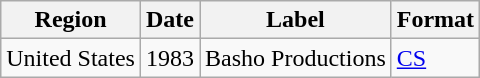<table class="wikitable">
<tr>
<th>Region</th>
<th>Date</th>
<th>Label</th>
<th>Format</th>
</tr>
<tr>
<td>United States</td>
<td>1983</td>
<td>Basho Productions</td>
<td><a href='#'>CS</a></td>
</tr>
</table>
